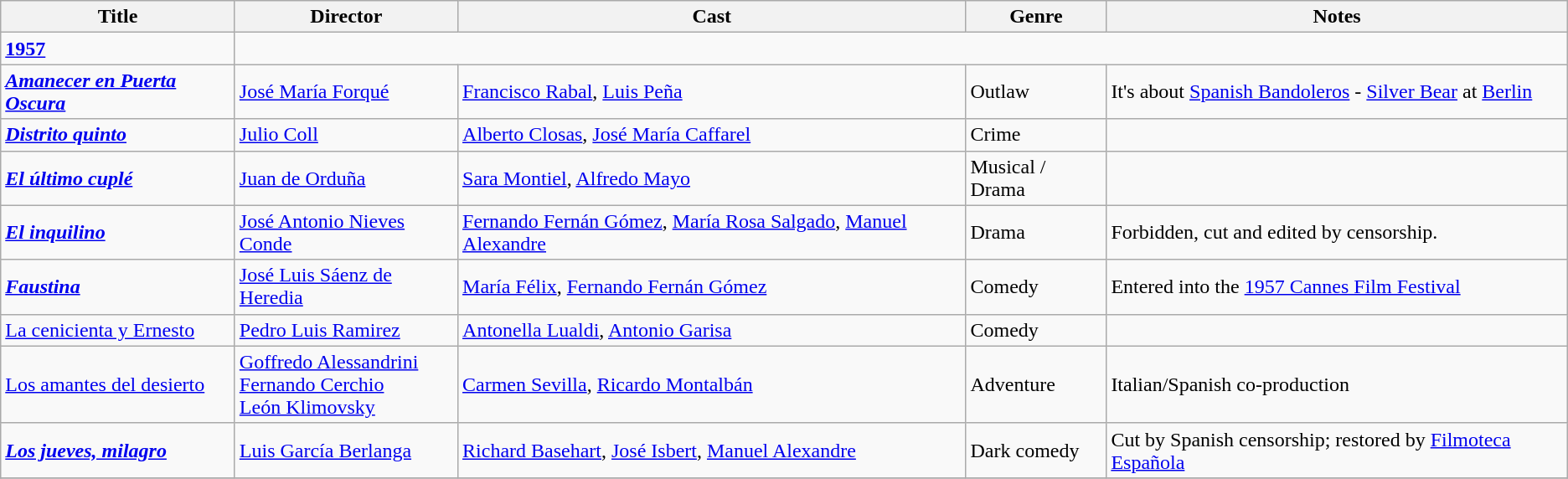<table class="wikitable">
<tr>
<th>Title</th>
<th>Director</th>
<th>Cast</th>
<th>Genre</th>
<th>Notes</th>
</tr>
<tr>
<td><strong><a href='#'>1957</a></strong></td>
</tr>
<tr>
<td><strong><em><a href='#'>Amanecer en Puerta Oscura</a></em></strong></td>
<td><a href='#'>José María Forqué</a></td>
<td><a href='#'>Francisco Rabal</a>, <a href='#'>Luis Peña</a></td>
<td>Outlaw</td>
<td>It's about <a href='#'>Spanish Bandoleros</a> - <a href='#'>Silver Bear</a> at <a href='#'>Berlin</a></td>
</tr>
<tr>
<td><strong><em><a href='#'>Distrito quinto</a></em></strong></td>
<td><a href='#'>Julio Coll</a></td>
<td><a href='#'>Alberto Closas</a>, <a href='#'>José María Caffarel</a></td>
<td>Crime</td>
<td></td>
</tr>
<tr>
<td><strong><em><a href='#'>El último cuplé</a></em></strong></td>
<td><a href='#'>Juan de Orduña</a></td>
<td><a href='#'>Sara Montiel</a>, <a href='#'>Alfredo Mayo</a></td>
<td>Musical / Drama</td>
<td></td>
</tr>
<tr>
<td><strong><em><a href='#'>El inquilino</a></em></strong></td>
<td><a href='#'>José Antonio Nieves Conde</a></td>
<td><a href='#'>Fernando Fernán Gómez</a>, <a href='#'>María Rosa Salgado</a>, <a href='#'>Manuel Alexandre</a></td>
<td>Drama</td>
<td>Forbidden, cut and edited by censorship.</td>
</tr>
<tr>
<td><strong><em><a href='#'>Faustina</a></em></strong></td>
<td><a href='#'>José Luis Sáenz de Heredia</a></td>
<td><a href='#'>María Félix</a>, <a href='#'>Fernando Fernán Gómez</a></td>
<td>Comedy</td>
<td>Entered into the <a href='#'>1957 Cannes Film Festival</a></td>
</tr>
<tr>
<td><a href='#'>La cenicienta y Ernesto</a></td>
<td><a href='#'>Pedro Luis Ramirez</a></td>
<td><a href='#'>Antonella Lualdi</a>, <a href='#'>Antonio Garisa</a></td>
<td>Comedy</td>
<td></td>
</tr>
<tr>
<td><a href='#'>Los amantes del desierto</a></td>
<td><a href='#'>Goffredo Alessandrini</a><br><a href='#'>Fernando Cerchio</a><br><a href='#'>León Klimovsky</a></td>
<td><a href='#'>Carmen Sevilla</a>, <a href='#'>Ricardo Montalbán</a></td>
<td>Adventure</td>
<td>Italian/Spanish co-production</td>
</tr>
<tr>
<td><strong><em><a href='#'>Los jueves, milagro</a></em></strong></td>
<td><a href='#'>Luis García Berlanga</a></td>
<td><a href='#'>Richard Basehart</a>, <a href='#'>José Isbert</a>, <a href='#'>Manuel Alexandre</a></td>
<td>Dark comedy</td>
<td>Cut by Spanish censorship; restored by <a href='#'>Filmoteca Española</a></td>
</tr>
<tr>
</tr>
</table>
